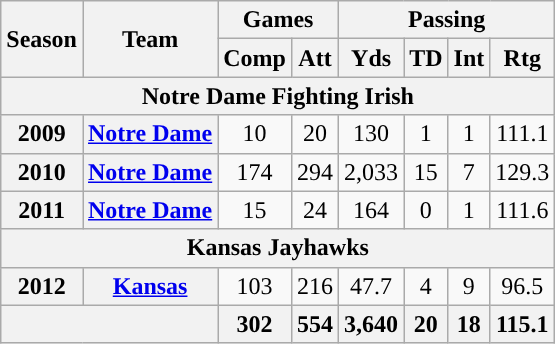<table class="wikitable" style="text-align: center;">
<tr>
<th rowspan="2">Season</th>
<th rowspan="2">Team</th>
<th colspan="2">Games</th>
<th colspan="6">Passing</th>
</tr>
<tr>
<th>Comp</th>
<th>Att</th>
<th>Yds</th>
<th>TD</th>
<th>Int</th>
<th>Rtg</th>
</tr>
<tr>
<th colspan="10">Notre Dame Fighting Irish</th>
</tr>
<tr>
<th>2009</th>
<th><a href='#'>Notre Dame</a></th>
<td>10</td>
<td>20</td>
<td>130</td>
<td>1</td>
<td>1</td>
<td>111.1</td>
</tr>
<tr>
<th>2010</th>
<th><a href='#'>Notre Dame</a></th>
<td>174</td>
<td>294</td>
<td>2,033</td>
<td>15</td>
<td>7</td>
<td>129.3</td>
</tr>
<tr>
<th>2011</th>
<th><a href='#'>Notre Dame</a></th>
<td>15</td>
<td>24</td>
<td>164</td>
<td>0</td>
<td>1</td>
<td>111.6</td>
</tr>
<tr>
<th colspan="12">Kansas Jayhawks</th>
</tr>
<tr>
<th>2012</th>
<th><a href='#'>Kansas</a></th>
<td>103</td>
<td>216</td>
<td>47.7</td>
<td>4</td>
<td>9</td>
<td>96.5</td>
</tr>
<tr>
<th colspan="2"></th>
<th>302</th>
<th>554</th>
<th>3,640</th>
<th>20</th>
<th>18</th>
<th>115.1</th>
</tr>
</table>
